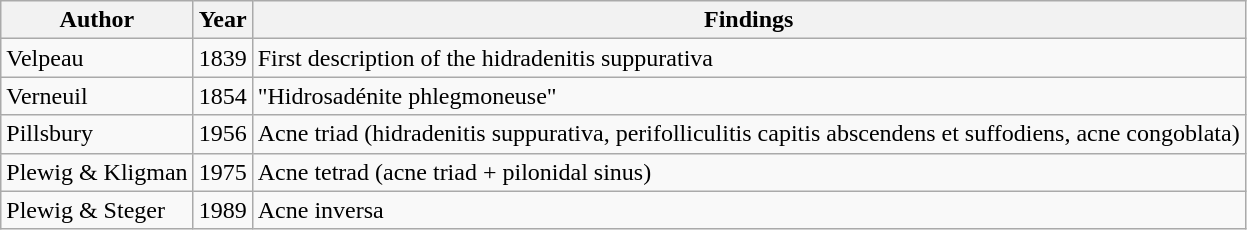<table class="wikitable">
<tr>
<th>Author</th>
<th>Year</th>
<th>Findings</th>
</tr>
<tr>
<td>Velpeau</td>
<td>1839</td>
<td>First description of the hidradenitis suppurativa</td>
</tr>
<tr>
<td>Verneuil</td>
<td>1854</td>
<td>"Hidrosadénite phlegmoneuse"</td>
</tr>
<tr>
<td>Pillsbury</td>
<td>1956</td>
<td>Acne triad (hidradenitis suppurativa, perifolliculitis capitis abscendens et suffodiens, acne congoblata)</td>
</tr>
<tr>
<td>Plewig & Kligman</td>
<td>1975</td>
<td>Acne tetrad (acne triad + pilonidal sinus)</td>
</tr>
<tr>
<td>Plewig & Steger</td>
<td>1989</td>
<td>Acne inversa</td>
</tr>
</table>
